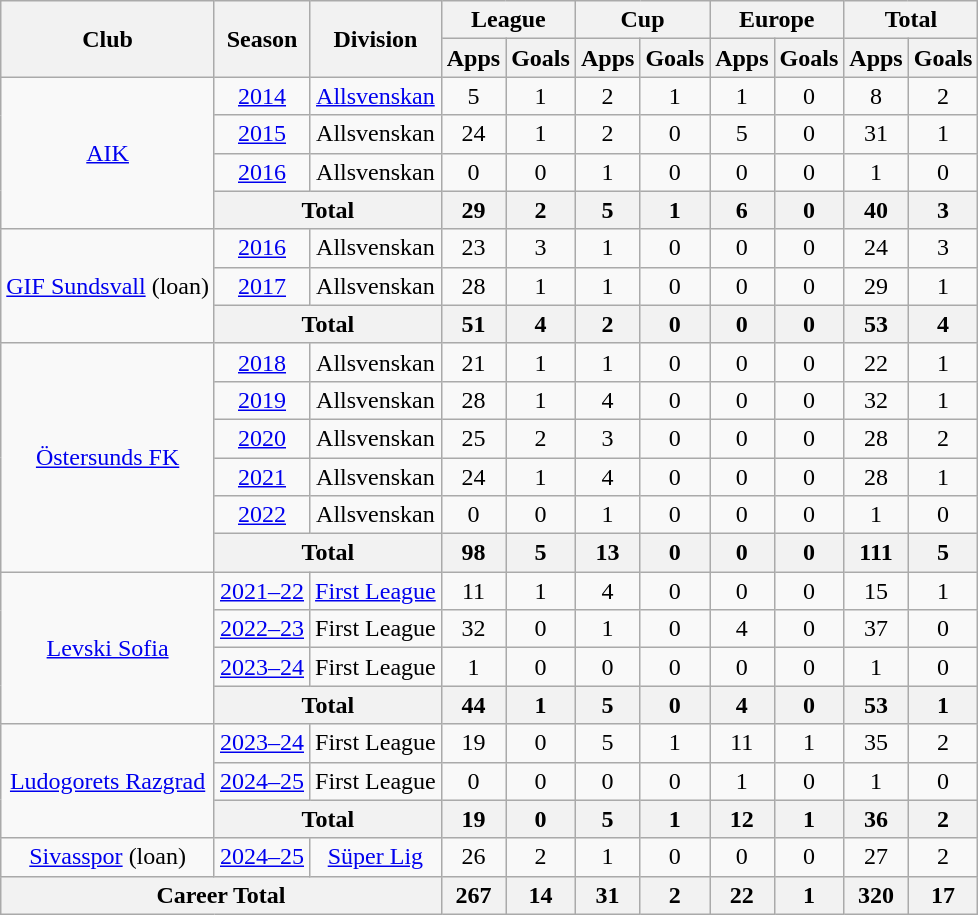<table class="wikitable" style="text-align: center;">
<tr>
<th rowspan="2" href>Club</th>
<th rowspan="2" href=>Season</th>
<th rowspan="2">Division</th>
<th colspan="2">League</th>
<th colspan="2">Cup</th>
<th colspan="2">Europe</th>
<th colspan="2">Total</th>
</tr>
<tr>
<th>Apps</th>
<th>Goals</th>
<th>Apps</th>
<th>Goals</th>
<th>Apps</th>
<th>Goals</th>
<th>Apps</th>
<th>Goals</th>
</tr>
<tr>
<td rowspan="4"><a href='#'>AIK</a></td>
<td><a href='#'>2014</a></td>
<td><a href='#'>Allsvenskan</a></td>
<td>5</td>
<td>1</td>
<td>2</td>
<td>1</td>
<td>1</td>
<td>0</td>
<td>8</td>
<td>2</td>
</tr>
<tr>
<td><a href='#'>2015</a></td>
<td>Allsvenskan</td>
<td>24</td>
<td>1</td>
<td>2</td>
<td>0</td>
<td>5</td>
<td>0</td>
<td>31</td>
<td>1</td>
</tr>
<tr>
<td><a href='#'>2016</a></td>
<td>Allsvenskan</td>
<td>0</td>
<td>0</td>
<td>1</td>
<td>0</td>
<td>0</td>
<td>0</td>
<td>1</td>
<td>0</td>
</tr>
<tr>
<th colspan="2">Total</th>
<th>29</th>
<th>2</th>
<th>5</th>
<th>1</th>
<th>6</th>
<th>0</th>
<th>40</th>
<th>3</th>
</tr>
<tr>
<td rowspan="3"><a href='#'>GIF Sundsvall</a> (loan)</td>
<td><a href='#'>2016</a></td>
<td>Allsvenskan</td>
<td>23</td>
<td>3</td>
<td>1</td>
<td>0</td>
<td>0</td>
<td>0</td>
<td>24</td>
<td>3</td>
</tr>
<tr>
<td><a href='#'>2017</a></td>
<td>Allsvenskan</td>
<td>28</td>
<td>1</td>
<td>1</td>
<td>0</td>
<td>0</td>
<td>0</td>
<td>29</td>
<td>1</td>
</tr>
<tr>
<th colspan="2">Total</th>
<th>51</th>
<th>4</th>
<th>2</th>
<th>0</th>
<th>0</th>
<th>0</th>
<th>53</th>
<th>4</th>
</tr>
<tr>
<td rowspan="6"><a href='#'>Östersunds FK</a></td>
<td><a href='#'>2018</a></td>
<td>Allsvenskan</td>
<td>21</td>
<td>1</td>
<td>1</td>
<td>0</td>
<td>0</td>
<td>0</td>
<td>22</td>
<td>1</td>
</tr>
<tr>
<td><a href='#'>2019</a></td>
<td>Allsvenskan</td>
<td>28</td>
<td>1</td>
<td>4</td>
<td>0</td>
<td>0</td>
<td>0</td>
<td>32</td>
<td>1</td>
</tr>
<tr>
<td><a href='#'>2020</a></td>
<td>Allsvenskan</td>
<td>25</td>
<td>2</td>
<td>3</td>
<td>0</td>
<td>0</td>
<td>0</td>
<td>28</td>
<td>2</td>
</tr>
<tr>
<td><a href='#'>2021</a></td>
<td>Allsvenskan</td>
<td>24</td>
<td>1</td>
<td>4</td>
<td>0</td>
<td>0</td>
<td>0</td>
<td>28</td>
<td>1</td>
</tr>
<tr>
<td><a href='#'>2022</a></td>
<td>Allsvenskan</td>
<td>0</td>
<td>0</td>
<td>1</td>
<td>0</td>
<td>0</td>
<td>0</td>
<td>1</td>
<td>0</td>
</tr>
<tr>
<th colspan="2">Total</th>
<th>98</th>
<th>5</th>
<th>13</th>
<th>0</th>
<th>0</th>
<th>0</th>
<th>111</th>
<th>5</th>
</tr>
<tr>
<td rowspan=4><a href='#'>Levski Sofia</a></td>
<td><a href='#'>2021–22</a></td>
<td><a href='#'>First League</a></td>
<td>11</td>
<td>1</td>
<td>4</td>
<td>0</td>
<td>0</td>
<td>0</td>
<td>15</td>
<td>1</td>
</tr>
<tr>
<td><a href='#'>2022–23</a></td>
<td>First League</td>
<td>32</td>
<td>0</td>
<td>1</td>
<td>0</td>
<td>4</td>
<td>0</td>
<td>37</td>
<td>0</td>
</tr>
<tr>
<td><a href='#'>2023–24</a></td>
<td>First League</td>
<td>1</td>
<td>0</td>
<td>0</td>
<td>0</td>
<td>0</td>
<td>0</td>
<td>1</td>
<td>0</td>
</tr>
<tr>
<th colspan="2">Total</th>
<th>44</th>
<th>1</th>
<th>5</th>
<th>0</th>
<th>4</th>
<th>0</th>
<th>53</th>
<th>1</th>
</tr>
<tr>
<td rowspan="3"><a href='#'>Ludogorets Razgrad</a></td>
<td><a href='#'>2023–24</a></td>
<td>First League</td>
<td>19</td>
<td>0</td>
<td>5</td>
<td>1</td>
<td>11</td>
<td>1</td>
<td>35</td>
<td>2</td>
</tr>
<tr>
<td><a href='#'>2024–25</a></td>
<td>First League</td>
<td>0</td>
<td>0</td>
<td>0</td>
<td>0</td>
<td>1</td>
<td>0</td>
<td>1</td>
<td>0</td>
</tr>
<tr>
<th colspan="2">Total</th>
<th>19</th>
<th>0</th>
<th>5</th>
<th>1</th>
<th>12</th>
<th>1</th>
<th>36</th>
<th>2</th>
</tr>
<tr>
<td><a href='#'>Sivasspor</a> (loan)</td>
<td><a href='#'>2024–25</a></td>
<td><a href='#'>Süper Lig</a></td>
<td>26</td>
<td>2</td>
<td>1</td>
<td>0</td>
<td>0</td>
<td>0</td>
<td>27</td>
<td>2</td>
</tr>
<tr>
<th colspan="3">Career Total</th>
<th>267</th>
<th>14</th>
<th>31</th>
<th>2</th>
<th>22</th>
<th>1</th>
<th>320</th>
<th>17</th>
</tr>
</table>
